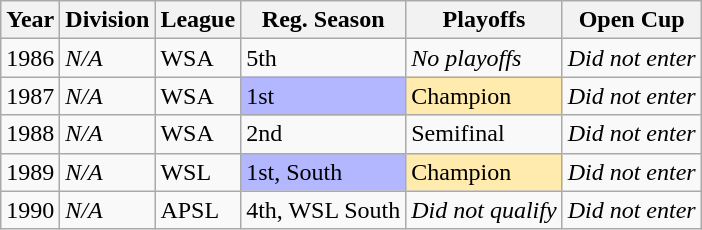<table class="wikitable">
<tr>
<th>Year</th>
<th>Division</th>
<th>League</th>
<th>Reg. Season</th>
<th>Playoffs</th>
<th>Open Cup</th>
</tr>
<tr>
<td>1986</td>
<td><em>N/A</em></td>
<td>WSA</td>
<td>5th</td>
<td><em>No playoffs</em></td>
<td><em>Did not enter</em></td>
</tr>
<tr>
<td>1987</td>
<td><em>N/A</em></td>
<td>WSA</td>
<td bgcolor="B3B7FF">1st</td>
<td bgcolor="FFEBAD">Champion</td>
<td><em>Did not enter</em></td>
</tr>
<tr>
<td>1988</td>
<td><em>N/A</em></td>
<td>WSA</td>
<td>2nd</td>
<td>Semifinal</td>
<td><em>Did not enter</em></td>
</tr>
<tr>
<td>1989</td>
<td><em>N/A</em></td>
<td>WSL</td>
<td bgcolor="B3B7FF">1st, South</td>
<td bgcolor="FFEBAD">Champion</td>
<td><em>Did not enter</em></td>
</tr>
<tr>
<td>1990</td>
<td><em>N/A</em></td>
<td>APSL</td>
<td>4th, WSL South</td>
<td><em>Did not qualify</em></td>
<td><em>Did not enter</em></td>
</tr>
</table>
